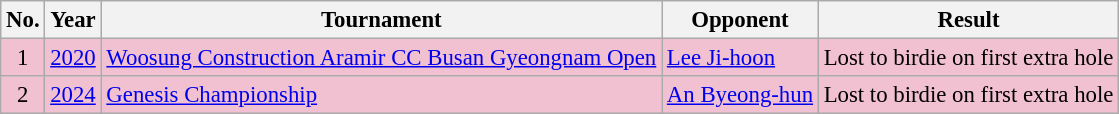<table class="wikitable" style="font-size:95%;">
<tr>
<th>No.</th>
<th>Year</th>
<th>Tournament</th>
<th>Opponent</th>
<th>Result</th>
</tr>
<tr style="background:#F2C1D1;">
<td align=center>1</td>
<td><a href='#'>2020</a></td>
<td><a href='#'>Woosung Construction Aramir CC Busan Gyeongnam Open</a></td>
<td> <a href='#'>Lee Ji-hoon</a></td>
<td>Lost to birdie on first extra hole</td>
</tr>
<tr style="background:#F2C1D1;">
<td align=center>2</td>
<td><a href='#'>2024</a></td>
<td><a href='#'>Genesis Championship</a></td>
<td> <a href='#'>An Byeong-hun</a></td>
<td>Lost to birdie on first extra hole</td>
</tr>
</table>
